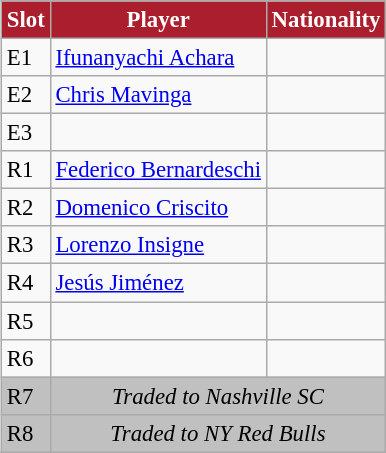<table class="wikitable" style="text-align:left; margin-left:1em; font-size:95%;">
<tr>
<th style="background:#AB1E2D; color:white; text-align:center;">Slot</th>
<th style="background:#AB1E2D; color:white; text-align:center;">Player</th>
<th style="background:#AB1E2D; color:white; text-align:center;">Nationality</th>
</tr>
<tr>
<td>E1</td>
<td><a href='#'>Ifunanyachi Achara</a></td>
<td></td>
</tr>
<tr>
<td>E2</td>
<td><a href='#'>Chris Mavinga</a></td>
<td></td>
</tr>
<tr>
<td>E3</td>
<td></td>
<td></td>
</tr>
<tr>
<td>R1</td>
<td><a href='#'>Federico Bernardeschi</a></td>
<td></td>
</tr>
<tr>
<td>R2</td>
<td><a href='#'>Domenico Criscito</a></td>
<td></td>
</tr>
<tr>
<td>R3</td>
<td><a href='#'>Lorenzo Insigne</a></td>
<td></td>
</tr>
<tr>
<td>R4</td>
<td><a href='#'>Jesús Jiménez</a></td>
<td></td>
</tr>
<tr>
<td>R5</td>
<td></td>
<td></td>
</tr>
<tr>
<td>R6</td>
<td></td>
<td></td>
</tr>
<tr>
<td bgcolor=#C0C0C0>R7</td>
<td colspan=2 style="text-align: center;" bgcolor=#C0C0C0><em>Traded to Nashville SC</em></td>
</tr>
<tr>
<td bgcolor=#C0C0C0>R8</td>
<td colspan=2 style="text-align: center;" bgcolor=#C0C0C0><em>Traded to NY Red Bulls</em></td>
</tr>
<tr>
</tr>
</table>
